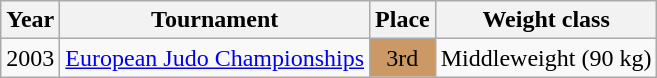<table class=wikitable>
<tr>
<th>Year</th>
<th>Tournament</th>
<th>Place</th>
<th>Weight class</th>
</tr>
<tr>
<td>2003</td>
<td><a href='#'>European Judo Championships</a></td>
<td bgcolor="cc9966" align="center">3rd</td>
<td>Middleweight (90 kg)</td>
</tr>
</table>
